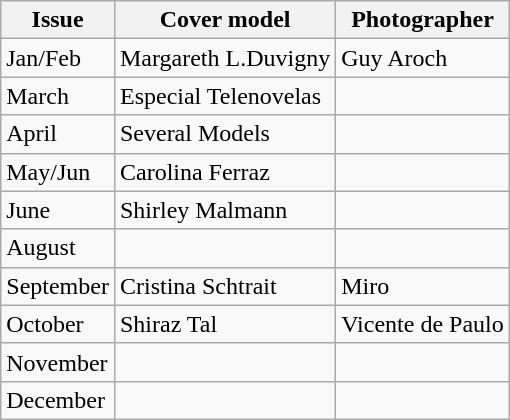<table class="wikitable">
<tr>
<th>Issue</th>
<th>Cover model</th>
<th>Photographer</th>
</tr>
<tr>
<td>Jan/Feb</td>
<td>Margareth L.Duvigny</td>
<td>Guy Aroch</td>
</tr>
<tr>
<td>March</td>
<td>Especial Telenovelas</td>
<td></td>
</tr>
<tr>
<td>April</td>
<td>Several Models</td>
<td></td>
</tr>
<tr>
<td>May/Jun</td>
<td>Carolina Ferraz</td>
<td></td>
</tr>
<tr>
<td>June</td>
<td>Shirley Malmann</td>
<td></td>
</tr>
<tr>
<td>August</td>
<td></td>
<td></td>
</tr>
<tr>
<td>September</td>
<td>Cristina Schtrait</td>
<td>Miro</td>
</tr>
<tr>
<td>October</td>
<td>Shiraz Tal</td>
<td>Vicente de Paulo</td>
</tr>
<tr>
<td>November</td>
<td></td>
<td></td>
</tr>
<tr>
<td>December</td>
<td></td>
</tr>
</table>
